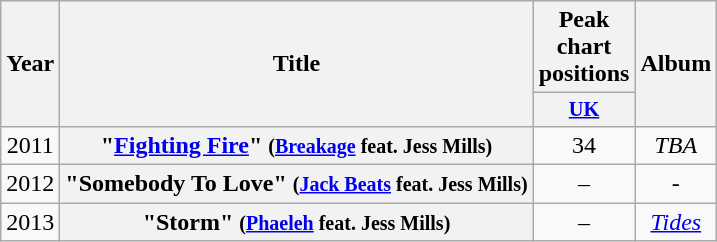<table class="wikitable plainrowheaders" style="text-align:center;">
<tr>
<th scope="col" rowspan="2">Year</th>
<th scope="col" rowspan="2">Title</th>
<th scope="col">Peak chart positions</th>
<th scope="col" rowspan="2">Album</th>
</tr>
<tr>
<th scope="col" style="width:3em;font-size:85%;"><a href='#'>UK</a></th>
</tr>
<tr>
<td>2011</td>
<th scope="row">"<a href='#'>Fighting Fire</a>" <small>(<a href='#'>Breakage</a> feat. Jess Mills)</small></th>
<td>34</td>
<td><em>TBA</em></td>
</tr>
<tr>
<td>2012</td>
<th scope="row">"Somebody To Love" <small>(<a href='#'>Jack Beats</a> feat. Jess Mills)</small></th>
<td>–</td>
<td><em>-</em></td>
</tr>
<tr>
<td>2013</td>
<th scope="row">"Storm" <small>(<a href='#'>Phaeleh</a> feat. Jess Mills)</small></th>
<td>–</td>
<td><em><a href='#'>Tides</a></em></td>
</tr>
</table>
